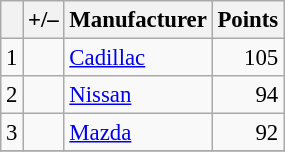<table class="wikitable" style="font-size: 95%;">
<tr>
<th scope="col"></th>
<th scope="col">+/–</th>
<th scope="col">Manufacturer</th>
<th scope="col">Points</th>
</tr>
<tr>
<td align=center>1</td>
<td align="left"></td>
<td> <a href='#'>Cadillac</a></td>
<td align=right>105</td>
</tr>
<tr>
<td align=center>2</td>
<td align="left"></td>
<td> <a href='#'>Nissan</a></td>
<td align=right>94</td>
</tr>
<tr>
<td align=center>3</td>
<td align="left"></td>
<td> <a href='#'>Mazda</a></td>
<td align=right>92</td>
</tr>
<tr>
</tr>
</table>
